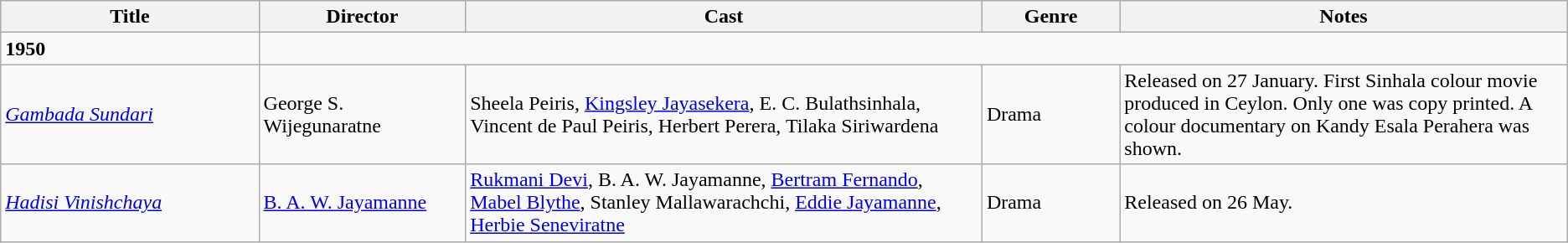<table class="wikitable">
<tr>
<th width=15%>Title</th>
<th width=12%>Director</th>
<th width=30%>Cast</th>
<th width=8%>Genre</th>
<th width=26%>Notes</th>
</tr>
<tr>
<td><strong>1950</strong></td>
</tr>
<tr>
<td><em><a href='#'>Gambada Sundari</a></em></td>
<td>George S. Wijegunaratne</td>
<td>Sheela Peiris, <a href='#'>Kingsley Jayasekera</a>, E. C. Bulathsinhala, Vincent de Paul Peiris, Herbert Perera, Tilaka Siriwardena</td>
<td>Drama</td>
<td>Released on 27 January. First Sinhala colour movie produced in Ceylon. Only one was copy printed. A colour documentary on Kandy Esala Perahera was shown.</td>
</tr>
<tr>
<td><em><a href='#'>Hadisi Vinishchaya</a></em></td>
<td><a href='#'>B. A. W. Jayamanne</a></td>
<td><a href='#'>Rukmani Devi</a>, B. A. W. Jayamanne, <a href='#'>Bertram Fernando</a>, <a href='#'>Mabel Blythe</a>, Stanley Mallawarachchi, <a href='#'>Eddie Jayamanne</a>, <a href='#'>Herbie Seneviratne</a></td>
<td>Drama</td>
<td>Released on 26 May.</td>
</tr>
</table>
